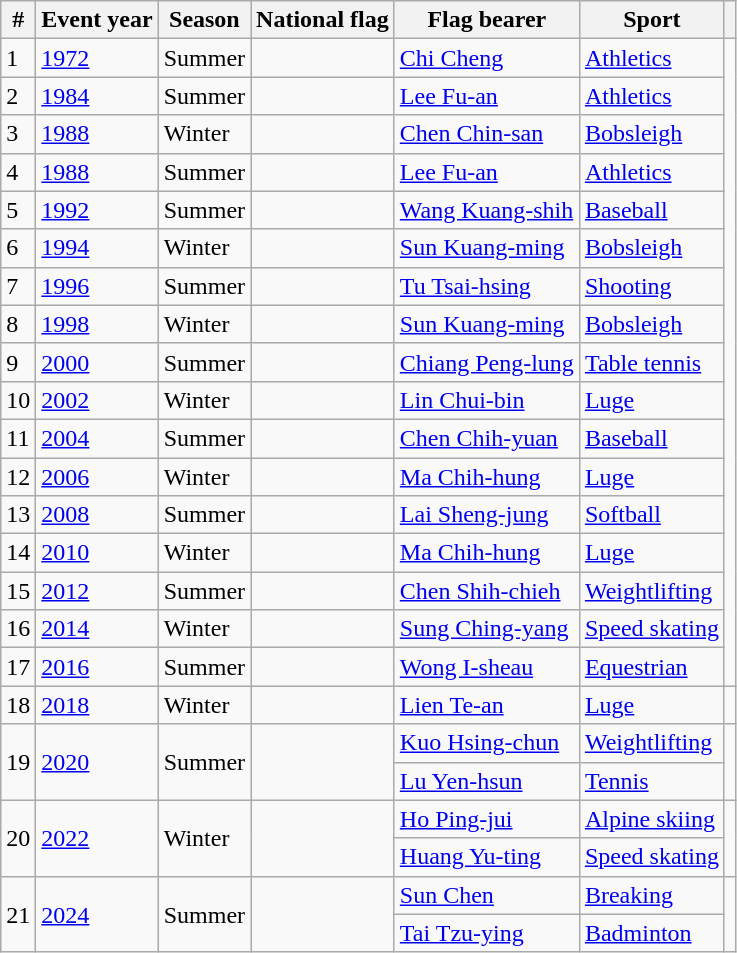<table class="wikitable sortable">
<tr>
<th>#</th>
<th>Event year</th>
<th>Season</th>
<th>National flag</th>
<th>Flag bearer</th>
<th>Sport</th>
<th></th>
</tr>
<tr>
<td>1</td>
<td><a href='#'>1972</a></td>
<td>Summer</td>
<td></td>
<td><a href='#'>Chi Cheng</a></td>
<td><a href='#'>Athletics</a></td>
<td rowspan=17></td>
</tr>
<tr>
<td>2</td>
<td><a href='#'>1984</a></td>
<td>Summer</td>
<td></td>
<td><a href='#'>Lee Fu-an</a></td>
<td><a href='#'>Athletics</a></td>
</tr>
<tr>
<td>3</td>
<td><a href='#'>1988</a></td>
<td>Winter</td>
<td></td>
<td><a href='#'>Chen Chin-san</a></td>
<td><a href='#'>Bobsleigh</a></td>
</tr>
<tr>
<td>4</td>
<td><a href='#'>1988</a></td>
<td>Summer</td>
<td></td>
<td><a href='#'>Lee Fu-an</a></td>
<td><a href='#'>Athletics</a></td>
</tr>
<tr>
<td>5</td>
<td><a href='#'>1992</a></td>
<td>Summer</td>
<td></td>
<td><a href='#'>Wang Kuang-shih</a></td>
<td><a href='#'>Baseball</a></td>
</tr>
<tr>
<td>6</td>
<td><a href='#'>1994</a></td>
<td>Winter</td>
<td></td>
<td><a href='#'>Sun Kuang-ming</a></td>
<td><a href='#'>Bobsleigh</a></td>
</tr>
<tr>
<td>7</td>
<td><a href='#'>1996</a></td>
<td>Summer</td>
<td></td>
<td><a href='#'>Tu Tsai-hsing</a></td>
<td><a href='#'>Shooting</a></td>
</tr>
<tr>
<td>8</td>
<td><a href='#'>1998</a></td>
<td>Winter</td>
<td></td>
<td><a href='#'>Sun Kuang-ming</a></td>
<td><a href='#'>Bobsleigh</a></td>
</tr>
<tr>
<td>9</td>
<td><a href='#'>2000</a></td>
<td>Summer</td>
<td></td>
<td><a href='#'>Chiang Peng-lung</a></td>
<td><a href='#'>Table tennis</a></td>
</tr>
<tr>
<td>10</td>
<td><a href='#'>2002</a></td>
<td>Winter</td>
<td></td>
<td><a href='#'>Lin Chui-bin</a></td>
<td><a href='#'>Luge</a></td>
</tr>
<tr>
<td>11</td>
<td><a href='#'>2004</a></td>
<td>Summer</td>
<td></td>
<td><a href='#'>Chen Chih-yuan</a></td>
<td><a href='#'>Baseball</a></td>
</tr>
<tr>
<td>12</td>
<td><a href='#'>2006</a></td>
<td>Winter</td>
<td></td>
<td><a href='#'>Ma Chih-hung</a></td>
<td><a href='#'>Luge</a></td>
</tr>
<tr>
<td>13</td>
<td><a href='#'>2008</a></td>
<td>Summer</td>
<td></td>
<td><a href='#'>Lai Sheng-jung</a></td>
<td><a href='#'>Softball</a></td>
</tr>
<tr>
<td>14</td>
<td><a href='#'>2010</a></td>
<td>Winter</td>
<td></td>
<td><a href='#'>Ma Chih-hung</a></td>
<td><a href='#'>Luge</a></td>
</tr>
<tr>
<td>15</td>
<td><a href='#'>2012</a></td>
<td>Summer</td>
<td></td>
<td><a href='#'>Chen Shih-chieh</a></td>
<td><a href='#'>Weightlifting</a></td>
</tr>
<tr>
<td>16</td>
<td><a href='#'>2014</a></td>
<td>Winter</td>
<td></td>
<td><a href='#'>Sung Ching-yang</a></td>
<td><a href='#'>Speed skating</a></td>
</tr>
<tr>
<td>17</td>
<td><a href='#'>2016</a></td>
<td>Summer</td>
<td></td>
<td><a href='#'>Wong I-sheau</a></td>
<td><a href='#'>Equestrian</a></td>
</tr>
<tr>
<td>18</td>
<td><a href='#'>2018</a></td>
<td>Winter</td>
<td></td>
<td><a href='#'>Lien Te-an</a></td>
<td><a href='#'>Luge</a></td>
<td></td>
</tr>
<tr>
<td rowspan=2>19</td>
<td rowspan=2><a href='#'>2020</a></td>
<td rowspan=2>Summer</td>
<td rowspan=2></td>
<td><a href='#'>Kuo Hsing-chun</a></td>
<td><a href='#'>Weightlifting</a></td>
<td rowspan=2></td>
</tr>
<tr>
<td><a href='#'>Lu Yen-hsun</a></td>
<td><a href='#'>Tennis</a></td>
</tr>
<tr>
<td rowspan=2>20</td>
<td rowspan=2><a href='#'>2022</a></td>
<td rowspan=2>Winter</td>
<td rowspan=2></td>
<td><a href='#'>Ho Ping-jui</a></td>
<td><a href='#'>Alpine skiing</a></td>
<td rowspan=2></td>
</tr>
<tr>
<td><a href='#'>Huang Yu-ting</a></td>
<td><a href='#'>Speed skating</a></td>
</tr>
<tr>
<td rowspan=2>21</td>
<td rowspan=2><a href='#'>2024</a></td>
<td rowspan=2>Summer</td>
<td rowspan=2></td>
<td><a href='#'>Sun Chen</a></td>
<td><a href='#'>Breaking</a></td>
<td rowspan=2></td>
</tr>
<tr>
<td><a href='#'>Tai Tzu-ying</a></td>
<td><a href='#'>Badminton</a></td>
</tr>
</table>
